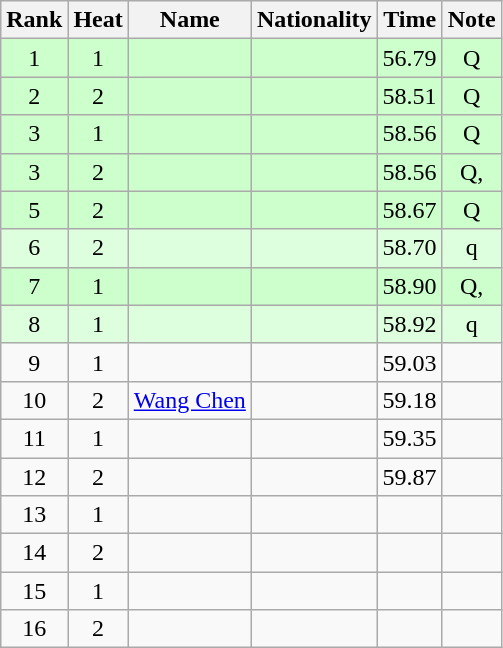<table class="wikitable sortable" style="text-align:center">
<tr>
<th>Rank</th>
<th>Heat</th>
<th>Name</th>
<th>Nationality</th>
<th>Time</th>
<th>Note</th>
</tr>
<tr bgcolor=ccffcc>
<td>1</td>
<td>1</td>
<td align=left></td>
<td align=left></td>
<td>56.79</td>
<td>Q</td>
</tr>
<tr bgcolor=ccffcc>
<td>2</td>
<td>2</td>
<td align=left></td>
<td align=left></td>
<td>58.51</td>
<td>Q</td>
</tr>
<tr bgcolor=ccffcc>
<td>3</td>
<td>1</td>
<td align=left></td>
<td align=left></td>
<td>58.56</td>
<td>Q</td>
</tr>
<tr bgcolor=ccffcc>
<td>3</td>
<td>2</td>
<td align=left></td>
<td align=left></td>
<td>58.56</td>
<td>Q, </td>
</tr>
<tr bgcolor=ccffcc>
<td>5</td>
<td>2</td>
<td align=left></td>
<td align=left></td>
<td>58.67</td>
<td>Q</td>
</tr>
<tr bgcolor=ddffdd>
<td>6</td>
<td>2</td>
<td align=left></td>
<td align=left></td>
<td>58.70</td>
<td>q</td>
</tr>
<tr bgcolor=ccffcc>
<td>7</td>
<td>1</td>
<td align=left></td>
<td align=left></td>
<td>58.90</td>
<td>Q, </td>
</tr>
<tr bgcolor=ddffdd>
<td>8</td>
<td>1</td>
<td align=left></td>
<td align=left></td>
<td>58.92</td>
<td>q</td>
</tr>
<tr>
<td>9</td>
<td>1</td>
<td align=left></td>
<td align=left></td>
<td>59.03</td>
<td></td>
</tr>
<tr>
<td>10</td>
<td>2</td>
<td align=left><a href='#'>Wang Chen</a></td>
<td align=left></td>
<td>59.18</td>
<td></td>
</tr>
<tr>
<td>11</td>
<td>1</td>
<td align=left></td>
<td align=left></td>
<td>59.35</td>
<td></td>
</tr>
<tr>
<td>12</td>
<td>2</td>
<td align=left></td>
<td align=left></td>
<td>59.87</td>
<td></td>
</tr>
<tr>
<td>13</td>
<td>1</td>
<td align=left></td>
<td align=left></td>
<td></td>
<td></td>
</tr>
<tr>
<td>14</td>
<td>2</td>
<td align=left></td>
<td align=left></td>
<td></td>
<td></td>
</tr>
<tr>
<td>15</td>
<td>1</td>
<td align=left></td>
<td align=left></td>
<td></td>
<td></td>
</tr>
<tr>
<td>16</td>
<td>2</td>
<td align=left></td>
<td align=left></td>
<td></td>
<td></td>
</tr>
</table>
